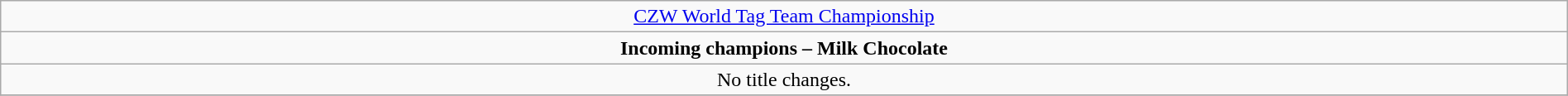<table class="wikitable" style="text-align:center; width:100%;">
<tr>
<td colspan="4" style="text-align: center;"><a href='#'>CZW World Tag Team Championship</a></td>
</tr>
<tr>
<td colspan="4" style="text-align: center;"><strong>Incoming champions – Milk Chocolate </strong></td>
</tr>
<tr>
<td>No title changes.</td>
</tr>
<tr>
</tr>
</table>
